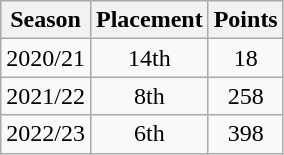<table class="wikitable" style="text-align:center">
<tr>
<th>Season</th>
<th>Placement</th>
<th>Points</th>
</tr>
<tr>
<td>2020/21</td>
<td>14th</td>
<td>18</td>
</tr>
<tr>
<td>2021/22</td>
<td>8th</td>
<td>258</td>
</tr>
<tr>
<td>2022/23</td>
<td>6th</td>
<td>398</td>
</tr>
</table>
